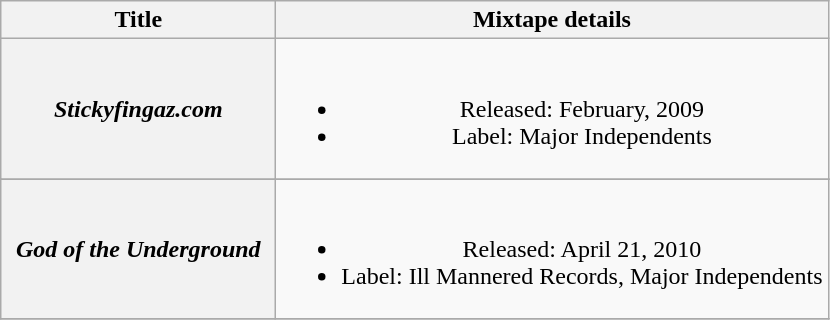<table class="wikitable plainrowheaders" style="text-align:center;">
<tr>
<th scope="col" style="width:11em;">Title</th>
<th scope="col">Mixtape details</th>
</tr>
<tr>
<th scope="row"><em>Stickyfingaz.com</em></th>
<td><br><ul><li>Released: February, 2009</li><li>Label: Major Independents</li></ul></td>
</tr>
<tr>
</tr>
<tr>
<th scope="row"><em>God of the Underground</em></th>
<td><br><ul><li>Released: April 21, 2010</li><li>Label: Ill Mannered Records, Major Independents</li></ul></td>
</tr>
<tr>
</tr>
</table>
